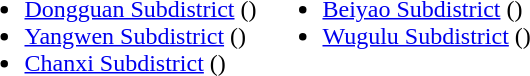<table>
<tr>
<td valign="top"><br><ul><li><a href='#'>Dongguan Subdistrict</a> ()</li><li><a href='#'>Yangwen Subdistrict</a> ()</li><li><a href='#'>Chanxi Subdistrict</a> ()</li></ul></td>
<td valign="top"><br><ul><li><a href='#'>Beiyao Subdistrict</a> ()</li><li><a href='#'>Wugulu Subdistrict</a> ()</li></ul></td>
</tr>
</table>
